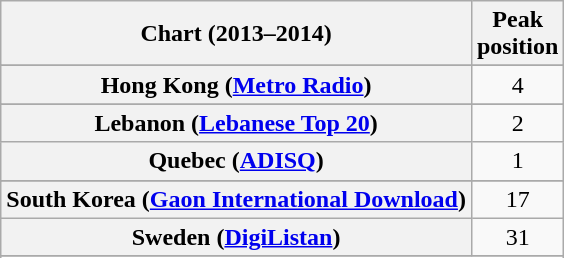<table class="wikitable sortable plainrowheaders" style="text-align:center">
<tr>
<th scope="col">Chart (2013–2014)</th>
<th scope="col">Peak<br>position</th>
</tr>
<tr>
</tr>
<tr>
</tr>
<tr>
</tr>
<tr>
</tr>
<tr>
</tr>
<tr>
</tr>
<tr>
</tr>
<tr>
</tr>
<tr>
<th scope="row">Hong Kong (<a href='#'>Metro Radio</a>)</th>
<td>4</td>
</tr>
<tr>
</tr>
<tr>
<th scope="row">Lebanon (<a href='#'>Lebanese Top 20</a>)</th>
<td>2</td>
</tr>
<tr>
<th scope="row">Quebec (<a href='#'>ADISQ</a>)</th>
<td>1</td>
</tr>
<tr>
</tr>
<tr>
<th scope="row">South Korea (<a href='#'>Gaon International Download</a>)</th>
<td>17</td>
</tr>
<tr>
<th scope="row">Sweden (<a href='#'>DigiListan</a>)</th>
<td>31</td>
</tr>
<tr>
</tr>
<tr>
</tr>
<tr>
</tr>
<tr>
</tr>
<tr>
</tr>
</table>
